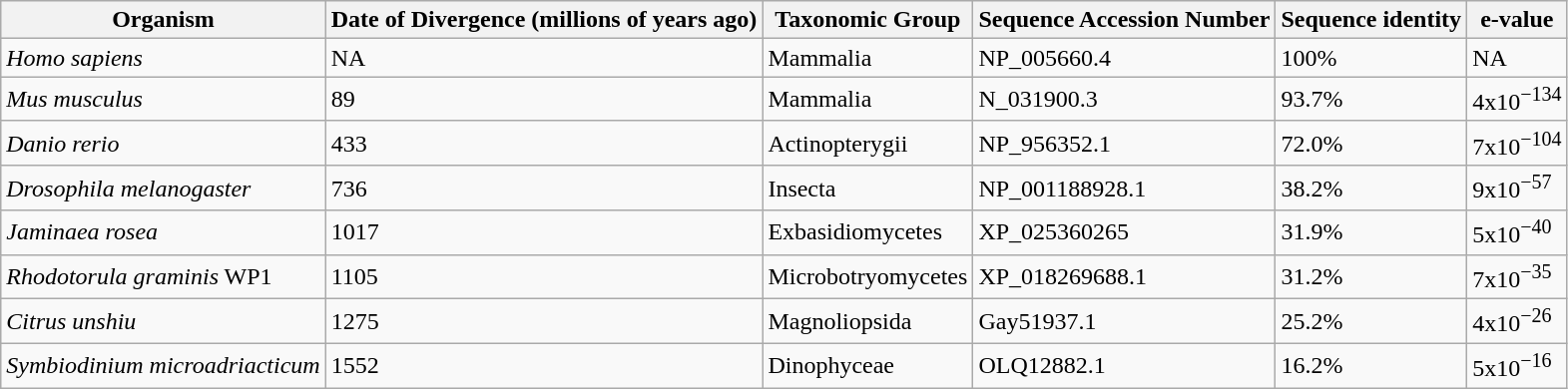<table class="wikitable">
<tr>
<th>Organism</th>
<th>Date of Divergence (millions of years ago)</th>
<th>Taxonomic Group</th>
<th>Sequence Accession Number</th>
<th>Sequence identity</th>
<th>e-value</th>
</tr>
<tr>
<td><em>Homo sapiens</em></td>
<td>NA</td>
<td>Mammalia</td>
<td>NP_005660.4</td>
<td>100%</td>
<td>NA</td>
</tr>
<tr>
<td><em>Mus musculus</em></td>
<td>89</td>
<td>Mammalia</td>
<td>N_031900.3</td>
<td>93.7%</td>
<td>4x10<sup>−134</sup></td>
</tr>
<tr>
<td><em>Danio rerio</em></td>
<td>433</td>
<td>Actinopterygii</td>
<td>NP_956352.1</td>
<td>72.0%</td>
<td>7x10<sup>−104</sup></td>
</tr>
<tr>
<td><em>Drosophila melanogaster</em></td>
<td>736</td>
<td>Insecta</td>
<td>NP_001188928.1</td>
<td>38.2%</td>
<td>9x10<sup>−57</sup></td>
</tr>
<tr>
<td><em>Jaminaea rosea</em></td>
<td>1017</td>
<td>Exbasidiomycetes</td>
<td>XP_025360265</td>
<td>31.9%</td>
<td>5x10<sup>−40</sup></td>
</tr>
<tr>
<td><em>Rhodotorula graminis</em> WP1</td>
<td>1105</td>
<td>Microbotryomycetes</td>
<td>XP_018269688.1</td>
<td>31.2%</td>
<td>7x10<sup>−35</sup></td>
</tr>
<tr>
<td><em>Citrus unshiu</em></td>
<td>1275</td>
<td>Magnoliopsida</td>
<td>Gay51937.1</td>
<td>25.2%</td>
<td>4x10<sup>−26</sup></td>
</tr>
<tr>
<td><em>Symbiodinium microadriacticum</em></td>
<td>1552</td>
<td>Dinophyceae</td>
<td>OLQ12882.1</td>
<td>16.2%</td>
<td>5x10<sup>−16</sup></td>
</tr>
</table>
